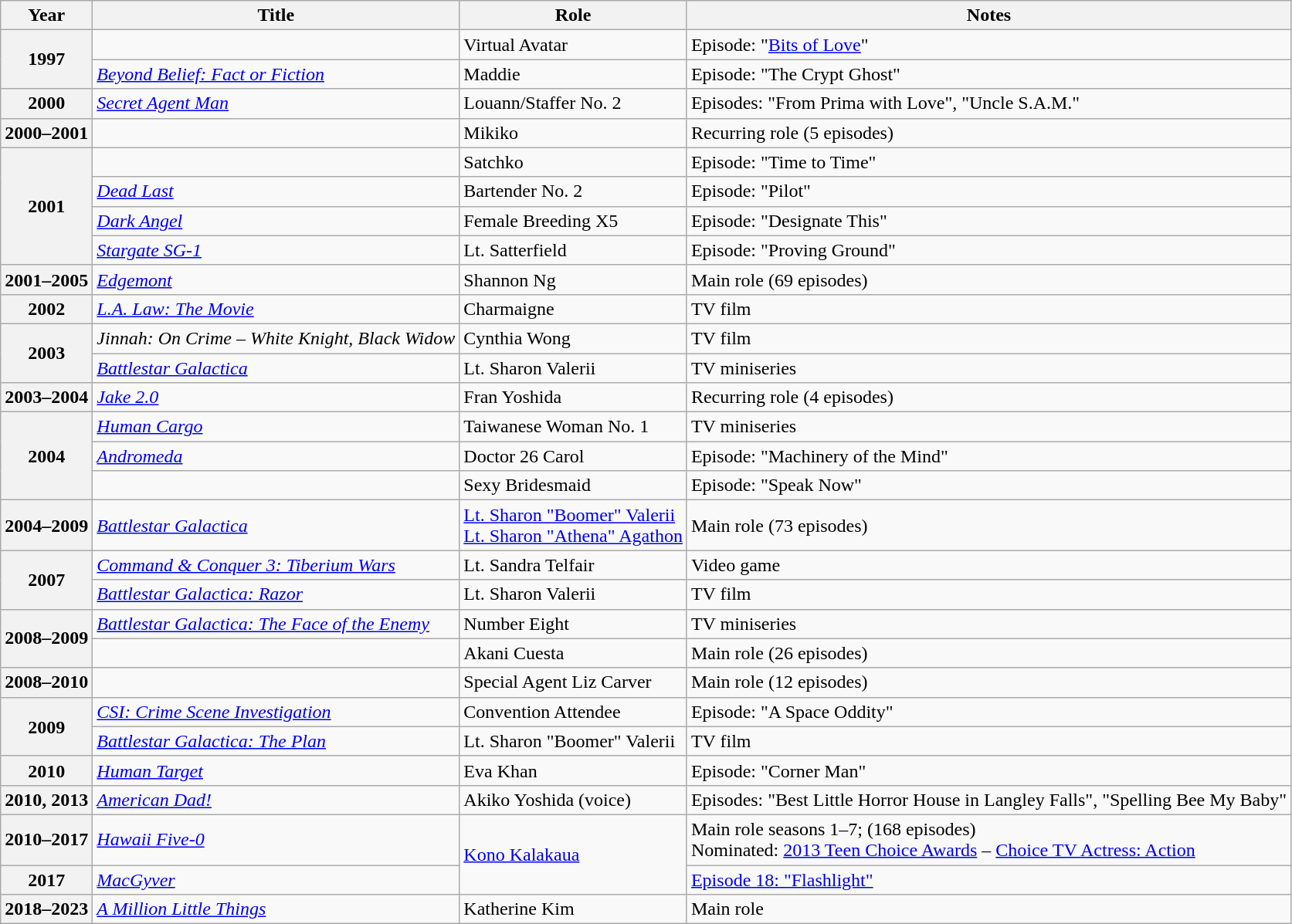<table class="wikitable plainrowheaders sortable" style="text-align:left; font-size:100%;">
<tr>
<th scope="col">Year</th>
<th scope="col">Title</th>
<th scope="col">Role</th>
<th scope="col" class="unsortable">Notes</th>
</tr>
<tr>
<th scope="row" rowspan="2">1997</th>
<td><em></em></td>
<td>Virtual Avatar</td>
<td>Episode: "<a href='#'>Bits of Love</a>"</td>
</tr>
<tr>
<td><em><a href='#'>Beyond Belief: Fact or Fiction</a></em></td>
<td>Maddie</td>
<td>Episode: "The Crypt Ghost"</td>
</tr>
<tr>
<th scope="row">2000</th>
<td><em><a href='#'>Secret Agent Man</a></em></td>
<td>Louann/Staffer No. 2</td>
<td>Episodes: "From Prima with Love", "Uncle S.A.M."</td>
</tr>
<tr>
<th scope="row">2000–2001</th>
<td><em></em></td>
<td>Mikiko</td>
<td>Recurring role (5 episodes)</td>
</tr>
<tr>
<th scope="row" rowspan="4">2001</th>
<td><em></em></td>
<td>Satchko</td>
<td>Episode: "Time to Time"</td>
</tr>
<tr>
<td><em><a href='#'>Dead Last</a></em></td>
<td>Bartender No. 2</td>
<td>Episode: "Pilot"</td>
</tr>
<tr>
<td><em><a href='#'>Dark Angel</a></em></td>
<td>Female Breeding X5</td>
<td>Episode: "Designate This"</td>
</tr>
<tr>
<td><em><a href='#'>Stargate SG-1</a></em></td>
<td>Lt. Satterfield</td>
<td>Episode: "Proving Ground"</td>
</tr>
<tr>
<th scope="row">2001–2005</th>
<td><em><a href='#'>Edgemont</a></em></td>
<td>Shannon Ng</td>
<td>Main role (69 episodes)</td>
</tr>
<tr>
<th scope="row">2002</th>
<td><em><a href='#'>L.A. Law: The Movie</a></em></td>
<td>Charmaigne</td>
<td>TV film</td>
</tr>
<tr>
<th scope="row" rowspan="2">2003</th>
<td><em>Jinnah: On Crime – White Knight, Black Widow</em></td>
<td>Cynthia Wong</td>
<td>TV film</td>
</tr>
<tr>
<td><em><a href='#'>Battlestar Galactica</a></em></td>
<td>Lt. Sharon Valerii</td>
<td>TV miniseries</td>
</tr>
<tr>
<th scope="row">2003–2004</th>
<td><em><a href='#'>Jake 2.0</a></em></td>
<td>Fran Yoshida</td>
<td>Recurring role (4 episodes)</td>
</tr>
<tr>
<th scope="row" rowspan="3">2004</th>
<td><em><a href='#'>Human Cargo</a></em></td>
<td>Taiwanese Woman No. 1</td>
<td>TV miniseries</td>
</tr>
<tr>
<td><em><a href='#'>Andromeda</a></em></td>
<td>Doctor 26 Carol</td>
<td>Episode: "Machinery of the Mind"</td>
</tr>
<tr>
<td><em></em></td>
<td>Sexy Bridesmaid</td>
<td>Episode: "Speak Now"</td>
</tr>
<tr>
<th scope="row">2004–2009</th>
<td><em><a href='#'>Battlestar Galactica</a></em></td>
<td><a href='#'>Lt. Sharon "Boomer" Valerii<br>Lt. Sharon "Athena" Agathon</a></td>
<td>Main role (73 episodes)</td>
</tr>
<tr>
<th scope="row" rowspan="2">2007</th>
<td><em><a href='#'>Command & Conquer 3: Tiberium Wars</a></em></td>
<td>Lt. Sandra Telfair</td>
<td>Video game</td>
</tr>
<tr>
<td><em><a href='#'>Battlestar Galactica: Razor</a></em></td>
<td>Lt. Sharon Valerii</td>
<td>TV film</td>
</tr>
<tr>
<th scope="row" rowspan="2">2008–2009</th>
<td><em><a href='#'>Battlestar Galactica: The Face of the Enemy</a></em></td>
<td>Number Eight</td>
<td>TV miniseries</td>
</tr>
<tr>
<td><em></em></td>
<td>Akani Cuesta</td>
<td>Main role (26 episodes)</td>
</tr>
<tr>
<th scope="row">2008–2010</th>
<td><em></em></td>
<td>Special Agent Liz Carver</td>
<td>Main role (12 episodes)</td>
</tr>
<tr>
<th scope="row" rowspan="2">2009</th>
<td><em><a href='#'>CSI: Crime Scene Investigation</a></em></td>
<td>Convention Attendee</td>
<td>Episode: "A Space Oddity"</td>
</tr>
<tr>
<td><em><a href='#'>Battlestar Galactica: The Plan</a></em></td>
<td>Lt. Sharon "Boomer" Valerii</td>
<td>TV film</td>
</tr>
<tr>
<th scope="row">2010</th>
<td><em><a href='#'>Human Target</a></em></td>
<td>Eva Khan</td>
<td>Episode: "Corner Man"</td>
</tr>
<tr>
<th scope="row">2010, 2013</th>
<td><em><a href='#'>American Dad!</a></em></td>
<td>Akiko Yoshida (voice)</td>
<td>Episodes: "Best Little Horror House in Langley Falls", "Spelling Bee My Baby"</td>
</tr>
<tr>
<th scope="row">2010–2017</th>
<td><em><a href='#'>Hawaii Five-0</a></em></td>
<td rowspan="2"><a href='#'>Kono Kalakaua</a></td>
<td>Main role seasons 1–7; (168 episodes)<br>Nominated: <a href='#'>2013 Teen Choice Awards</a> – <a href='#'>Choice TV Actress: Action</a></td>
</tr>
<tr>
<th scope="row">2017</th>
<td><em><a href='#'>MacGyver</a></em></td>
<td><a href='#'>Episode 18: "Flashlight"</a></td>
</tr>
<tr>
<th scope="row">2018–2023</th>
<td data-sort-value="Million Little Things, The"><em><a href='#'>A Million Little Things</a></em></td>
<td>Katherine Kim</td>
<td>Main role</td>
</tr>
</table>
